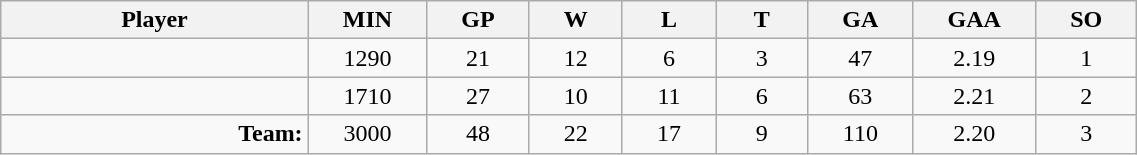<table class="wikitable sortable" width="60%">
<tr>
<th bgcolor="#DDDDFF" width="10%">Player</th>
<th width="3%" bgcolor="#DDDDFF" title="Minutes played">MIN</th>
<th width="3%" bgcolor="#DDDDFF" title="Games played in">GP</th>
<th width="3%" bgcolor="#DDDDFF" title="Games played in">W</th>
<th width="3%" bgcolor="#DDDDFF"title="Games played in">L</th>
<th width="3%" bgcolor="#DDDDFF" title="Ties">T</th>
<th width="3%" bgcolor="#DDDDFF" title="Goals against">GA</th>
<th width="3%" bgcolor="#DDDDFF" title="Goals against average">GAA</th>
<th width="3%" bgcolor="#DDDDFF"title="Shut-outs">SO</th>
</tr>
<tr align="center">
<td align="right"></td>
<td>1290</td>
<td>21</td>
<td>12</td>
<td>6</td>
<td>3</td>
<td>47</td>
<td>2.19</td>
<td>1</td>
</tr>
<tr align="center">
<td align="right"></td>
<td>1710</td>
<td>27</td>
<td>10</td>
<td>11</td>
<td>6</td>
<td>63</td>
<td>2.21</td>
<td>2</td>
</tr>
<tr align="center">
<td align="right"><strong>Team:</strong></td>
<td>3000</td>
<td>48</td>
<td>22</td>
<td>17</td>
<td>9</td>
<td>110</td>
<td>2.20</td>
<td>3</td>
</tr>
</table>
